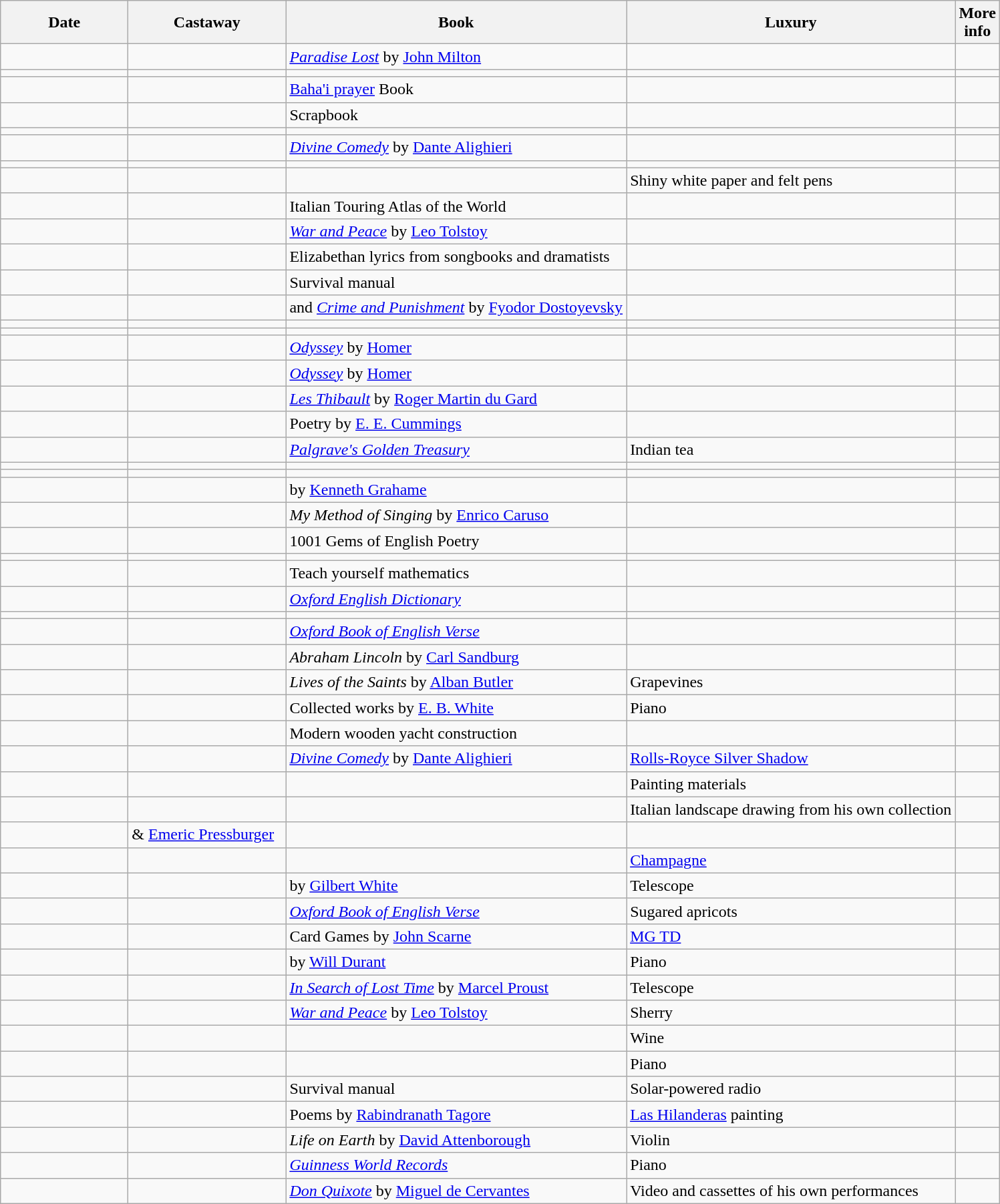<table class="wikitable sortable">
<tr>
<th width=120px>Date</th>
<th width=150px>Castaway</th>
<th>Book</th>
<th>Luxury</th>
<th class="unsortable">More<br>info</th>
</tr>
<tr>
<td></td>
<td></td>
<td><em><a href='#'>Paradise Lost</a></em> by <a href='#'>John Milton</a></td>
<td></td>
<td></td>
</tr>
<tr>
<td></td>
<td></td>
<td></td>
<td></td>
<td></td>
</tr>
<tr>
<td></td>
<td></td>
<td><a href='#'>Baha'i prayer</a> Book</td>
<td></td>
<td></td>
</tr>
<tr>
<td></td>
<td></td>
<td>Scrapbook</td>
<td></td>
<td></td>
</tr>
<tr>
<td></td>
<td></td>
<td></td>
<td></td>
<td></td>
</tr>
<tr>
<td></td>
<td></td>
<td><em><a href='#'>Divine Comedy</a></em> by <a href='#'>Dante Alighieri</a></td>
<td></td>
<td></td>
</tr>
<tr>
<td></td>
<td></td>
<td></td>
<td></td>
<td></td>
</tr>
<tr>
<td></td>
<td></td>
<td></td>
<td>Shiny white paper and felt pens</td>
<td></td>
</tr>
<tr>
<td></td>
<td></td>
<td>Italian Touring Atlas of the World</td>
<td></td>
<td></td>
</tr>
<tr>
<td></td>
<td></td>
<td><em><a href='#'>War and Peace</a></em> by <a href='#'>Leo Tolstoy</a></td>
<td></td>
<td></td>
</tr>
<tr>
<td></td>
<td></td>
<td>Elizabethan lyrics from songbooks and dramatists</td>
<td></td>
<td></td>
</tr>
<tr>
<td></td>
<td></td>
<td>Survival manual</td>
<td></td>
<td></td>
</tr>
<tr>
<td></td>
<td></td>
<td> and <em><a href='#'>Crime and Punishment</a></em> by <a href='#'>Fyodor Dostoyevsky</a></td>
<td></td>
<td></td>
</tr>
<tr>
<td></td>
<td></td>
<td></td>
<td></td>
<td></td>
</tr>
<tr>
<td></td>
<td></td>
<td></td>
<td></td>
<td></td>
</tr>
<tr>
<td></td>
<td></td>
<td><em><a href='#'>Odyssey</a></em> by <a href='#'>Homer</a></td>
<td></td>
<td></td>
</tr>
<tr>
<td></td>
<td></td>
<td><em><a href='#'>Odyssey</a></em> by <a href='#'>Homer</a></td>
<td></td>
<td></td>
</tr>
<tr>
<td></td>
<td></td>
<td><em><a href='#'>Les Thibault</a></em> by <a href='#'>Roger Martin du Gard</a></td>
<td></td>
<td></td>
</tr>
<tr>
<td></td>
<td></td>
<td>Poetry by <a href='#'>E. E. Cummings</a></td>
<td></td>
<td></td>
</tr>
<tr>
<td></td>
<td></td>
<td><em><a href='#'>Palgrave's Golden Treasury</a></em></td>
<td>Indian tea</td>
<td></td>
</tr>
<tr>
<td></td>
<td></td>
<td></td>
<td></td>
<td></td>
</tr>
<tr>
<td></td>
<td></td>
<td></td>
<td></td>
<td></td>
</tr>
<tr>
<td></td>
<td></td>
<td> by <a href='#'>Kenneth Grahame</a></td>
<td></td>
<td></td>
</tr>
<tr>
<td></td>
<td></td>
<td><em>My Method of Singing</em> by <a href='#'>Enrico Caruso</a></td>
<td></td>
<td></td>
</tr>
<tr>
<td></td>
<td></td>
<td>1001 Gems of English Poetry</td>
<td></td>
<td></td>
</tr>
<tr>
<td></td>
<td></td>
<td></td>
<td></td>
<td></td>
</tr>
<tr>
<td></td>
<td></td>
<td>Teach yourself mathematics</td>
<td></td>
<td></td>
</tr>
<tr>
<td></td>
<td></td>
<td><em><a href='#'>Oxford English Dictionary</a></em></td>
<td></td>
<td></td>
</tr>
<tr>
<td></td>
<td></td>
<td></td>
<td></td>
<td></td>
</tr>
<tr>
<td></td>
<td></td>
<td><em><a href='#'>Oxford Book of English Verse</a></em></td>
<td></td>
<td></td>
</tr>
<tr>
<td></td>
<td></td>
<td><em>Abraham Lincoln</em> by <a href='#'>Carl Sandburg</a></td>
<td></td>
<td></td>
</tr>
<tr>
<td></td>
<td></td>
<td><em>Lives of the Saints</em> by <a href='#'>Alban Butler</a></td>
<td>Grapevines</td>
<td></td>
</tr>
<tr>
<td></td>
<td></td>
<td>Collected works by <a href='#'>E. B. White</a></td>
<td>Piano</td>
<td></td>
</tr>
<tr>
<td></td>
<td></td>
<td>Modern wooden yacht construction</td>
<td></td>
<td></td>
</tr>
<tr>
<td></td>
<td></td>
<td><em><a href='#'>Divine Comedy</a></em> by <a href='#'>Dante Alighieri</a></td>
<td><a href='#'>Rolls-Royce Silver Shadow</a></td>
<td></td>
</tr>
<tr>
<td></td>
<td></td>
<td></td>
<td>Painting materials</td>
<td></td>
</tr>
<tr>
<td></td>
<td></td>
<td></td>
<td>Italian landscape drawing from his own collection</td>
<td></td>
</tr>
<tr>
<td></td>
<td> & <a href='#'>Emeric Pressburger</a></td>
<td></td>
<td></td>
<td></td>
</tr>
<tr>
<td></td>
<td></td>
<td></td>
<td><a href='#'>Champagne</a></td>
<td></td>
</tr>
<tr>
<td></td>
<td></td>
<td> by <a href='#'>Gilbert White</a></td>
<td>Telescope</td>
<td></td>
</tr>
<tr>
<td></td>
<td></td>
<td><em><a href='#'>Oxford Book of English Verse</a></em></td>
<td>Sugared apricots</td>
<td></td>
</tr>
<tr>
<td></td>
<td></td>
<td>Card Games by <a href='#'>John Scarne</a></td>
<td><a href='#'>MG TD</a></td>
<td></td>
</tr>
<tr>
<td></td>
<td></td>
<td> by <a href='#'>Will Durant</a></td>
<td>Piano</td>
<td></td>
</tr>
<tr>
<td></td>
<td></td>
<td><em><a href='#'>In Search of Lost Time</a></em> by <a href='#'>Marcel Proust</a></td>
<td>Telescope</td>
<td></td>
</tr>
<tr>
<td></td>
<td></td>
<td><em><a href='#'>War and Peace</a></em> by <a href='#'>Leo Tolstoy</a></td>
<td>Sherry</td>
<td></td>
</tr>
<tr>
<td></td>
<td></td>
<td></td>
<td>Wine</td>
<td></td>
</tr>
<tr>
<td></td>
<td></td>
<td></td>
<td>Piano</td>
<td></td>
</tr>
<tr>
<td></td>
<td></td>
<td>Survival manual</td>
<td>Solar-powered radio</td>
<td></td>
</tr>
<tr>
<td></td>
<td></td>
<td>Poems by <a href='#'>Rabindranath Tagore</a></td>
<td><a href='#'>Las Hilanderas</a> painting</td>
<td></td>
</tr>
<tr>
<td></td>
<td></td>
<td><em>Life on Earth</em> by <a href='#'>David Attenborough</a></td>
<td>Violin</td>
<td></td>
</tr>
<tr>
<td></td>
<td></td>
<td><em><a href='#'>Guinness World Records</a></em></td>
<td>Piano</td>
<td></td>
</tr>
<tr>
<td></td>
<td></td>
<td><em><a href='#'>Don Quixote</a></em> by <a href='#'>Miguel de Cervantes</a></td>
<td>Video and cassettes of his own performances</td>
<td></td>
</tr>
</table>
